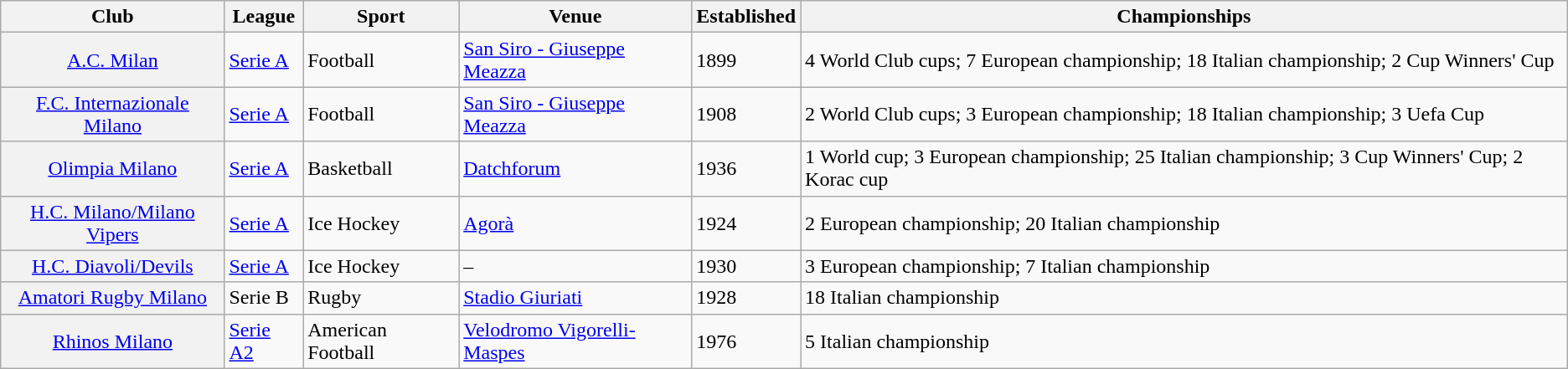<table class="wikitable">
<tr>
<th scope="col">Club</th>
<th scope="col">League</th>
<th scope="col">Sport</th>
<th scope="col">Venue</th>
<th scope="col">Established</th>
<th scope="col">Championships</th>
</tr>
<tr>
<th scope="row" style="font-weight: normal; text-align: center;"><a href='#'>A.C. Milan</a></th>
<td><a href='#'>Serie A</a></td>
<td>Football</td>
<td><a href='#'>San Siro - Giuseppe Meazza</a></td>
<td>1899</td>
<td>4 World Club cups; 7 European championship; 18 Italian championship; 2 Cup Winners' Cup</td>
</tr>
<tr>
<th scope="row" style="font-weight: normal; text-align: center;"><a href='#'>F.C. Internazionale Milano</a></th>
<td><a href='#'>Serie A</a></td>
<td>Football</td>
<td><a href='#'>San Siro - Giuseppe Meazza</a></td>
<td>1908</td>
<td>2 World Club cups; 3 European championship; 18 Italian championship; 3 Uefa Cup</td>
</tr>
<tr>
<th scope="row" style="font-weight: normal; text-align: center;"><a href='#'>Olimpia Milano</a></th>
<td><a href='#'>Serie A</a></td>
<td>Basketball</td>
<td><a href='#'>Datchforum</a></td>
<td>1936</td>
<td>1 World cup; 3 European championship; 25 Italian championship; 3 Cup Winners' Cup; 2 Korac cup</td>
</tr>
<tr>
<th scope="row" style="font-weight: normal; text-align: center;"><a href='#'>H.C. Milano/Milano Vipers</a></th>
<td><a href='#'>Serie A</a></td>
<td>Ice Hockey</td>
<td><a href='#'>Agorà</a></td>
<td>1924</td>
<td>2 European championship; 20 Italian championship</td>
</tr>
<tr>
<th scope="row" style="font-weight: normal; text-align: center;"><a href='#'>H.C. Diavoli/Devils</a></th>
<td><a href='#'>Serie A</a></td>
<td>Ice Hockey</td>
<td>–</td>
<td>1930</td>
<td>3 European championship; 7 Italian championship</td>
</tr>
<tr>
<th scope="row" style="font-weight: normal; text-align: center;"><a href='#'>Amatori Rugby Milano</a></th>
<td>Serie B</td>
<td>Rugby</td>
<td><a href='#'>Stadio Giuriati</a></td>
<td>1928</td>
<td>18 Italian championship</td>
</tr>
<tr>
<th scope="row" style="font-weight: normal; text-align: center;"><a href='#'>Rhinos Milano</a></th>
<td><a href='#'>Serie A2</a></td>
<td>American Football</td>
<td><a href='#'>Velodromo Vigorelli-Maspes</a></td>
<td>1976</td>
<td>5 Italian championship</td>
</tr>
</table>
